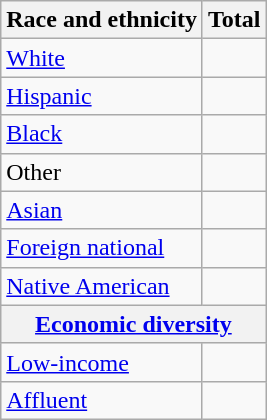<table class="wikitable floatright sortable collapsible"; text-align:right; font-size:80%;">
<tr>
<th>Race and ethnicity</th>
<th colspan="2" data-sort-type=number>Total</th>
</tr>
<tr>
<td><a href='#'>White</a></td>
<td align=right></td>
</tr>
<tr>
<td><a href='#'>Hispanic</a></td>
<td align=right></td>
</tr>
<tr>
<td><a href='#'>Black</a></td>
<td align=right></td>
</tr>
<tr>
<td>Other</td>
<td align=right></td>
</tr>
<tr>
<td><a href='#'>Asian</a></td>
<td align=right></td>
</tr>
<tr>
<td><a href='#'>Foreign national</a></td>
<td align=right></td>
</tr>
<tr>
<td><a href='#'>Native American</a></td>
<td align=right></td>
</tr>
<tr>
<th colspan="4" data-sort-type=number><a href='#'>Economic diversity</a></th>
</tr>
<tr>
<td><a href='#'>Low-income</a></td>
<td align=right></td>
</tr>
<tr>
<td><a href='#'>Affluent</a></td>
<td align=right></td>
</tr>
</table>
